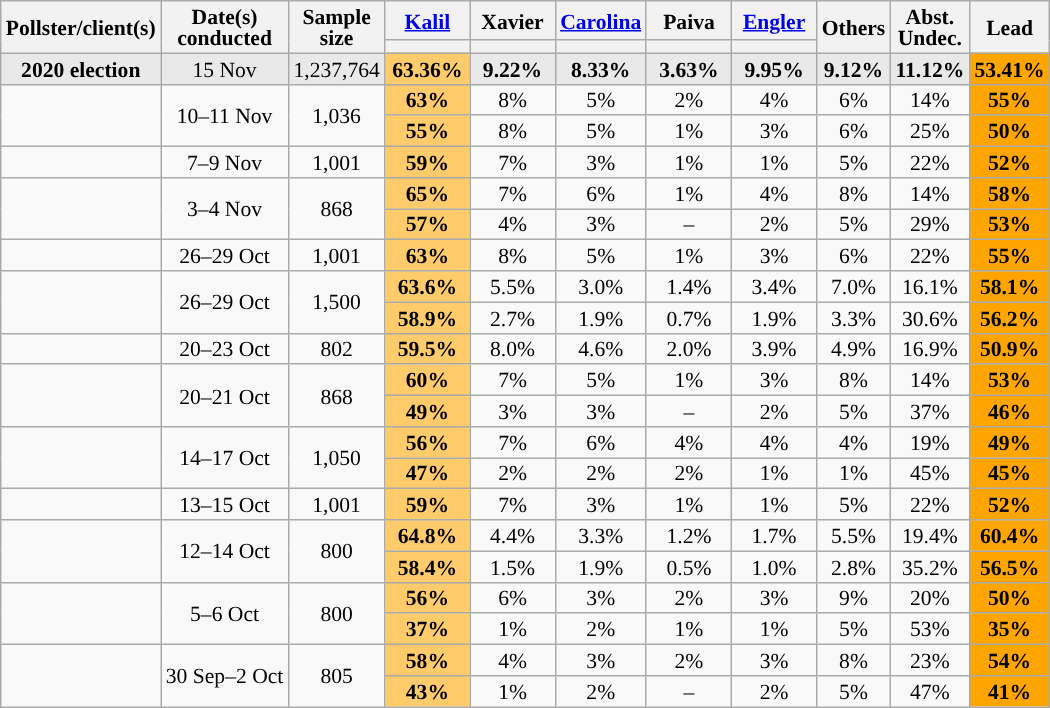<table class="wikitable sortable" style="text-align:center;font-size:90%;line-height:14px;">
<tr>
<th rowspan="2">Pollster/client(s)</th>
<th rowspan="2">Date(s)<br>conducted</th>
<th rowspan="2" data-sort-type="number">Sample<br>size</th>
<th class="unsortable" style="width:50px;"><a href='#'>Kalil</a><br></th>
<th class="unsortable" style="width:50px;">Xavier<br></th>
<th class="unsortable" style="width:50px;"><a href='#'>Carolina</a><br></th>
<th class="unsortable" style="width:50px;">Paiva<br></th>
<th class="unsortable" style="width:50px;"><a href='#'>Engler</a><br></th>
<th rowspan="2" class="unsortable">Others</th>
<th rowspan="2" class="unsortable">Abst.<br>Undec.</th>
<th rowspan="2" data-sort-type="number">Lead</th>
</tr>
<tr>
<th data-sort-type="number" class="sortable" style="background:"></th>
<th data-sort-type="number" class="sortable" style="background:"></th>
<th data-sort-type="number" class="sortable" style="background:"></th>
<th data-sort-type="number" class="sortable" style="background:"></th>
<th data-sort-type="number" class="sortable" style="background:"></th>
</tr>
<tr style="background:#E9E9E9;">
<td><strong>2020 election</strong></td>
<td>15 Nov</td>
<td>1,237,764</td>
<td style="background:#FFCB6B;"><strong>63.36%</strong></td>
<td><strong>9.22%</strong></td>
<td><strong>8.33%</strong></td>
<td><strong>3.63%</strong></td>
<td><strong>9.95%</strong></td>
<td><strong>9.12%</strong></td>
<td><strong>11.12%</strong></td>
<td style="background:#FFA500;"><strong>53.41%</strong></td>
</tr>
<tr>
<td rowspan="2"></td>
<td rowspan="2">10–11 Nov</td>
<td rowspan="2">1,036</td>
<td style="background:#FFCB6B;"><strong>63%</strong></td>
<td>8%</td>
<td>5%</td>
<td>2%</td>
<td>4%</td>
<td>6%</td>
<td>14%</td>
<td style="background:#FFA500;"><strong>55%</strong></td>
</tr>
<tr>
<td style="background:#FFCB6B;"><strong>55%</strong></td>
<td>8%</td>
<td>5%</td>
<td>1%</td>
<td>3%</td>
<td>6%</td>
<td>25%</td>
<td style="background:#FFA500;"><strong>50%</strong></td>
</tr>
<tr>
<td></td>
<td>7–9 Nov</td>
<td>1,001</td>
<td style="background:#FFCB6B;"><strong>59%</strong></td>
<td>7%</td>
<td>3%</td>
<td>1%</td>
<td>1%</td>
<td>5%</td>
<td>22%</td>
<td style="background:#FFA500;"><strong>52%</strong></td>
</tr>
<tr>
<td rowspan="2"></td>
<td rowspan="2">3–4 Nov</td>
<td rowspan="2">868</td>
<td style="background:#FFCB6B;"><strong>65%</strong></td>
<td>7%</td>
<td>6%</td>
<td>1%</td>
<td>4%</td>
<td>8%</td>
<td>14%</td>
<td style="background:#FFA500;"><strong>58%</strong></td>
</tr>
<tr>
<td style="background:#FFCB6B;"><strong>57%</strong></td>
<td>4%</td>
<td>3%</td>
<td>–</td>
<td>2%</td>
<td>5%</td>
<td>29%</td>
<td style="background:#FFA500;"><strong>53%</strong></td>
</tr>
<tr>
<td></td>
<td>26–29 Oct</td>
<td>1,001</td>
<td style="background:#FFCB6B;"><strong>63%</strong></td>
<td>8%</td>
<td>5%</td>
<td>1%</td>
<td>3%</td>
<td>6%</td>
<td>22%</td>
<td style="background:#FFA500;"><strong>55%</strong></td>
</tr>
<tr>
<td rowspan="2"></td>
<td rowspan="2">26–29 Oct</td>
<td rowspan="2">1,500</td>
<td style="background:#FFCB6B;"><strong>63.6%</strong></td>
<td>5.5%</td>
<td>3.0%</td>
<td>1.4%</td>
<td>3.4%</td>
<td>7.0%</td>
<td>16.1%</td>
<td style="background:#FFA500;"><strong>58.1%</strong></td>
</tr>
<tr>
<td style="background:#FFCB6B;"><strong>58.9%</strong></td>
<td>2.7%</td>
<td>1.9%</td>
<td>0.7%</td>
<td>1.9%</td>
<td>3.3%</td>
<td>30.6%</td>
<td style="background:#FFA500;"><strong>56.2%</strong></td>
</tr>
<tr>
<td></td>
<td>20–23 Oct</td>
<td>802</td>
<td style="background:#FFCB6B;"><strong>59.5%</strong></td>
<td>8.0%</td>
<td>4.6%</td>
<td>2.0%</td>
<td>3.9%</td>
<td>4.9%</td>
<td>16.9%</td>
<td style="background:#FFA500;"><strong>50.9%</strong></td>
</tr>
<tr>
<td rowspan="2"></td>
<td rowspan="2">20–21 Oct</td>
<td rowspan="2">868</td>
<td style="background:#FFCB6B;"><strong>60%</strong></td>
<td>7%</td>
<td>5%</td>
<td>1%</td>
<td>3%</td>
<td>8%</td>
<td>14%</td>
<td style="background:#FFA500;"><strong>53%</strong></td>
</tr>
<tr>
<td style="background:#FFCB6B;"><strong>49%</strong></td>
<td>3%</td>
<td>3%</td>
<td>–</td>
<td>2%</td>
<td>5%</td>
<td>37%</td>
<td style="background:#FFA500;"><strong>46%</strong></td>
</tr>
<tr>
<td rowspan="2"></td>
<td rowspan="2">14–17 Oct</td>
<td rowspan="2">1,050</td>
<td style="background:#FFCB6B;"><strong>56%</strong></td>
<td>7%</td>
<td>6%</td>
<td>4%</td>
<td>4%</td>
<td>4%</td>
<td>19%</td>
<td style="background:#FFA500;"><strong>49%</strong></td>
</tr>
<tr>
<td style="background:#FFCB6B;"><strong>47%</strong></td>
<td>2%</td>
<td>2%</td>
<td>2%</td>
<td>1%</td>
<td>1%</td>
<td>45%</td>
<td style="background:#FFA500;"><strong>45%</strong></td>
</tr>
<tr>
<td></td>
<td>13–15 Oct</td>
<td>1,001</td>
<td style="background:#FFCB6B;"><strong>59%</strong></td>
<td>7%</td>
<td>3%</td>
<td>1%</td>
<td>1%</td>
<td>5%</td>
<td>22%</td>
<td style="background:#FFA500;"><strong>52%</strong></td>
</tr>
<tr>
<td rowspan="2"></td>
<td rowspan="2">12–14 Oct</td>
<td rowspan="2">800</td>
<td style="background:#FFCB6B;"><strong>64.8%</strong></td>
<td>4.4%</td>
<td>3.3%</td>
<td>1.2%</td>
<td>1.7%</td>
<td>5.5%</td>
<td>19.4%</td>
<td style="background:#FFA500;"><strong>60.4%</strong></td>
</tr>
<tr>
<td style="background:#FFCB6B;"><strong>58.4%</strong></td>
<td>1.5%</td>
<td>1.9%</td>
<td>0.5%</td>
<td>1.0%</td>
<td>2.8%</td>
<td>35.2%</td>
<td style="background:#FFA500;"><strong>56.5%</strong></td>
</tr>
<tr>
<td rowspan="2"></td>
<td rowspan="2">5–6 Oct</td>
<td rowspan="2">800</td>
<td style="background:#FFCB6B;"><strong>56%</strong></td>
<td>6%</td>
<td>3%</td>
<td>2%</td>
<td>3%</td>
<td>9%</td>
<td>20%</td>
<td style="background:#FFA500;"><strong>50%</strong></td>
</tr>
<tr>
<td style="background:#FFCB6B;"><strong>37%</strong></td>
<td>1%</td>
<td>2%</td>
<td>1%</td>
<td>1%</td>
<td>5%</td>
<td>53%</td>
<td style="background:#FFA500;"><strong>35%</strong></td>
</tr>
<tr>
<td rowspan="2"></td>
<td rowspan="2">30 Sep–2 Oct</td>
<td rowspan="2">805</td>
<td style="background:#FFCB6B;"><strong>58%</strong></td>
<td>4%</td>
<td>3%</td>
<td>2%</td>
<td>3%</td>
<td>8%</td>
<td>23%</td>
<td style="background:#FFA500;"><strong>54%</strong></td>
</tr>
<tr>
<td style="background:#FFCB6B;"><strong>43%</strong></td>
<td>1%</td>
<td>2%</td>
<td>–</td>
<td>2%</td>
<td>5%</td>
<td>47%</td>
<td style="background:#FFA500;"><strong>41%</strong></td>
</tr>
</table>
